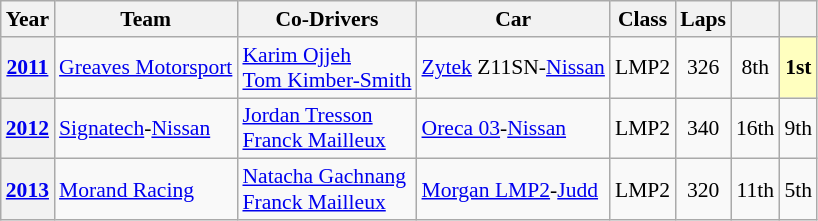<table class="wikitable" style="text-align:center; font-size:90%">
<tr>
<th>Year</th>
<th>Team</th>
<th>Co-Drivers</th>
<th>Car</th>
<th>Class</th>
<th>Laps</th>
<th></th>
<th></th>
</tr>
<tr>
<th><a href='#'>2011</a></th>
<td align="left"> <a href='#'>Greaves Motorsport</a></td>
<td align="left"> <a href='#'>Karim Ojjeh</a><br> <a href='#'>Tom Kimber-Smith</a></td>
<td align="left"><a href='#'>Zytek</a> Z11SN-<a href='#'>Nissan</a></td>
<td>LMP2</td>
<td>326</td>
<td>8th</td>
<td style="background:#FFFFBF;"><strong>1st</strong></td>
</tr>
<tr>
<th><a href='#'>2012</a></th>
<td align="left"> <a href='#'>Signatech</a>-<a href='#'>Nissan</a></td>
<td align="left"> <a href='#'>Jordan Tresson</a><br> <a href='#'>Franck Mailleux</a></td>
<td align="left"><a href='#'>Oreca 03</a>-<a href='#'>Nissan</a></td>
<td>LMP2</td>
<td>340</td>
<td>16th</td>
<td>9th</td>
</tr>
<tr>
<th><a href='#'>2013</a></th>
<td align="left"> <a href='#'>Morand Racing</a></td>
<td align="left"> <a href='#'>Natacha Gachnang</a><br> <a href='#'>Franck Mailleux</a></td>
<td align="left"><a href='#'>Morgan LMP2</a>-<a href='#'>Judd</a></td>
<td>LMP2</td>
<td>320</td>
<td>11th</td>
<td>5th</td>
</tr>
</table>
